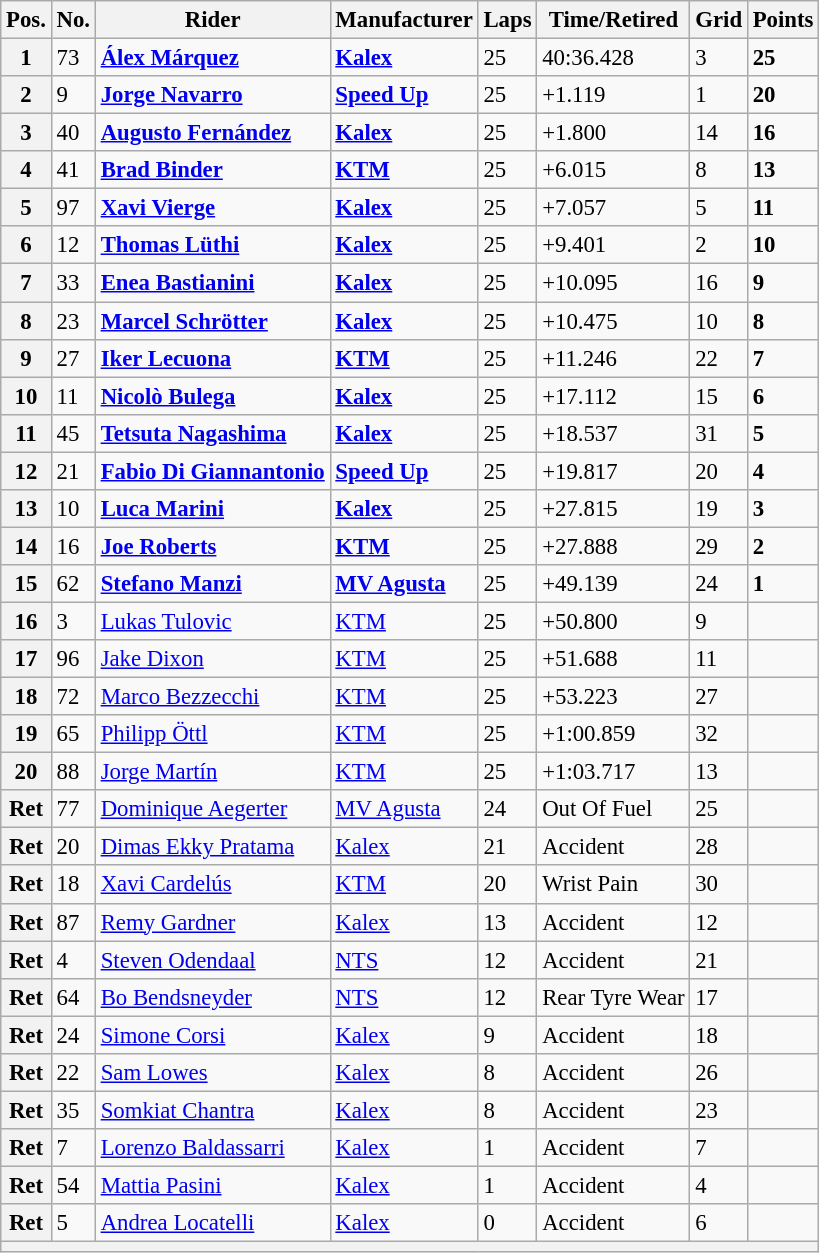<table class="wikitable" style="font-size: 95%;">
<tr>
<th>Pos.</th>
<th>No.</th>
<th>Rider</th>
<th>Manufacturer</th>
<th>Laps</th>
<th>Time/Retired</th>
<th>Grid</th>
<th>Points</th>
</tr>
<tr>
<th>1</th>
<td>73</td>
<td> <strong><a href='#'>Álex Márquez</a></strong></td>
<td><strong><a href='#'>Kalex</a></strong></td>
<td>25</td>
<td>40:36.428</td>
<td>3</td>
<td><strong>25</strong></td>
</tr>
<tr>
<th>2</th>
<td>9</td>
<td> <strong><a href='#'>Jorge Navarro</a></strong></td>
<td><strong><a href='#'>Speed Up</a></strong></td>
<td>25</td>
<td>+1.119</td>
<td>1</td>
<td><strong>20</strong></td>
</tr>
<tr>
<th>3</th>
<td>40</td>
<td> <strong><a href='#'>Augusto Fernández</a></strong></td>
<td><strong><a href='#'>Kalex</a></strong></td>
<td>25</td>
<td>+1.800</td>
<td>14</td>
<td><strong>16</strong></td>
</tr>
<tr>
<th>4</th>
<td>41</td>
<td> <strong><a href='#'>Brad Binder</a></strong></td>
<td><strong><a href='#'>KTM</a></strong></td>
<td>25</td>
<td>+6.015</td>
<td>8</td>
<td><strong>13</strong></td>
</tr>
<tr>
<th>5</th>
<td>97</td>
<td> <strong><a href='#'>Xavi Vierge</a></strong></td>
<td><strong><a href='#'>Kalex</a></strong></td>
<td>25</td>
<td>+7.057</td>
<td>5</td>
<td><strong>11</strong></td>
</tr>
<tr>
<th>6</th>
<td>12</td>
<td> <strong><a href='#'>Thomas Lüthi</a></strong></td>
<td><strong><a href='#'>Kalex</a></strong></td>
<td>25</td>
<td>+9.401</td>
<td>2</td>
<td><strong>10</strong></td>
</tr>
<tr>
<th>7</th>
<td>33</td>
<td> <strong><a href='#'>Enea Bastianini</a></strong></td>
<td><strong><a href='#'>Kalex</a></strong></td>
<td>25</td>
<td>+10.095</td>
<td>16</td>
<td><strong>9</strong></td>
</tr>
<tr>
<th>8</th>
<td>23</td>
<td> <strong><a href='#'>Marcel Schrötter</a></strong></td>
<td><strong><a href='#'>Kalex</a></strong></td>
<td>25</td>
<td>+10.475</td>
<td>10</td>
<td><strong>8</strong></td>
</tr>
<tr>
<th>9</th>
<td>27</td>
<td> <strong><a href='#'>Iker Lecuona</a></strong></td>
<td><strong><a href='#'>KTM</a></strong></td>
<td>25</td>
<td>+11.246</td>
<td>22</td>
<td><strong>7</strong></td>
</tr>
<tr>
<th>10</th>
<td>11</td>
<td> <strong><a href='#'>Nicolò Bulega</a></strong></td>
<td><strong><a href='#'>Kalex</a></strong></td>
<td>25</td>
<td>+17.112</td>
<td>15</td>
<td><strong>6</strong></td>
</tr>
<tr>
<th>11</th>
<td>45</td>
<td> <strong><a href='#'>Tetsuta Nagashima</a></strong></td>
<td><strong><a href='#'>Kalex</a></strong></td>
<td>25</td>
<td>+18.537</td>
<td>31</td>
<td><strong>5</strong></td>
</tr>
<tr>
<th>12</th>
<td>21</td>
<td> <strong><a href='#'>Fabio Di Giannantonio</a></strong></td>
<td><strong><a href='#'>Speed Up</a></strong></td>
<td>25</td>
<td>+19.817</td>
<td>20</td>
<td><strong>4</strong></td>
</tr>
<tr>
<th>13</th>
<td>10</td>
<td> <strong><a href='#'>Luca Marini</a></strong></td>
<td><strong><a href='#'>Kalex</a></strong></td>
<td>25</td>
<td>+27.815</td>
<td>19</td>
<td><strong>3</strong></td>
</tr>
<tr>
<th>14</th>
<td>16</td>
<td> <strong><a href='#'>Joe Roberts</a></strong></td>
<td><strong><a href='#'>KTM</a></strong></td>
<td>25</td>
<td>+27.888</td>
<td>29</td>
<td><strong>2</strong></td>
</tr>
<tr>
<th>15</th>
<td>62</td>
<td> <strong><a href='#'>Stefano Manzi</a></strong></td>
<td><strong><a href='#'>MV Agusta</a></strong></td>
<td>25</td>
<td>+49.139</td>
<td>24</td>
<td><strong>1</strong></td>
</tr>
<tr>
<th>16</th>
<td>3</td>
<td> <a href='#'>Lukas Tulovic</a></td>
<td><a href='#'>KTM</a></td>
<td>25</td>
<td>+50.800</td>
<td>9</td>
<td></td>
</tr>
<tr>
<th>17</th>
<td>96</td>
<td> <a href='#'>Jake Dixon</a></td>
<td><a href='#'>KTM</a></td>
<td>25</td>
<td>+51.688</td>
<td>11</td>
<td></td>
</tr>
<tr>
<th>18</th>
<td>72</td>
<td> <a href='#'>Marco Bezzecchi</a></td>
<td><a href='#'>KTM</a></td>
<td>25</td>
<td>+53.223</td>
<td>27</td>
<td></td>
</tr>
<tr>
<th>19</th>
<td>65</td>
<td> <a href='#'>Philipp Öttl</a></td>
<td><a href='#'>KTM</a></td>
<td>25</td>
<td>+1:00.859</td>
<td>32</td>
<td></td>
</tr>
<tr>
<th>20</th>
<td>88</td>
<td> <a href='#'>Jorge Martín</a></td>
<td><a href='#'>KTM</a></td>
<td>25</td>
<td>+1:03.717</td>
<td>13</td>
<td></td>
</tr>
<tr>
<th>Ret</th>
<td>77</td>
<td> <a href='#'>Dominique Aegerter</a></td>
<td><a href='#'>MV Agusta</a></td>
<td>24</td>
<td>Out Of Fuel</td>
<td>25</td>
<td></td>
</tr>
<tr>
<th>Ret</th>
<td>20</td>
<td> <a href='#'>Dimas Ekky Pratama</a></td>
<td><a href='#'>Kalex</a></td>
<td>21</td>
<td>Accident</td>
<td>28</td>
<td></td>
</tr>
<tr>
<th>Ret</th>
<td>18</td>
<td> <a href='#'>Xavi Cardelús</a></td>
<td><a href='#'>KTM</a></td>
<td>20</td>
<td>Wrist Pain</td>
<td>30</td>
<td></td>
</tr>
<tr>
<th>Ret</th>
<td>87</td>
<td> <a href='#'>Remy Gardner</a></td>
<td><a href='#'>Kalex</a></td>
<td>13</td>
<td>Accident</td>
<td>12</td>
<td></td>
</tr>
<tr>
<th>Ret</th>
<td>4</td>
<td> <a href='#'>Steven Odendaal</a></td>
<td><a href='#'>NTS</a></td>
<td>12</td>
<td>Accident</td>
<td>21</td>
<td></td>
</tr>
<tr>
<th>Ret</th>
<td>64</td>
<td> <a href='#'>Bo Bendsneyder</a></td>
<td><a href='#'>NTS</a></td>
<td>12</td>
<td>Rear Tyre Wear</td>
<td>17</td>
<td></td>
</tr>
<tr>
<th>Ret</th>
<td>24</td>
<td> <a href='#'>Simone Corsi</a></td>
<td><a href='#'>Kalex</a></td>
<td>9</td>
<td>Accident</td>
<td>18</td>
<td></td>
</tr>
<tr>
<th>Ret</th>
<td>22</td>
<td> <a href='#'>Sam Lowes</a></td>
<td><a href='#'>Kalex</a></td>
<td>8</td>
<td>Accident</td>
<td>26</td>
<td></td>
</tr>
<tr>
<th>Ret</th>
<td>35</td>
<td> <a href='#'>Somkiat Chantra</a></td>
<td><a href='#'>Kalex</a></td>
<td>8</td>
<td>Accident</td>
<td>23</td>
<td></td>
</tr>
<tr>
<th>Ret</th>
<td>7</td>
<td> <a href='#'>Lorenzo Baldassarri</a></td>
<td><a href='#'>Kalex</a></td>
<td>1</td>
<td>Accident</td>
<td>7</td>
<td></td>
</tr>
<tr>
<th>Ret</th>
<td>54</td>
<td> <a href='#'>Mattia Pasini</a></td>
<td><a href='#'>Kalex</a></td>
<td>1</td>
<td>Accident</td>
<td>4</td>
<td></td>
</tr>
<tr>
<th>Ret</th>
<td>5</td>
<td> <a href='#'>Andrea Locatelli</a></td>
<td><a href='#'>Kalex</a></td>
<td>0</td>
<td>Accident</td>
<td>6</td>
<td></td>
</tr>
<tr>
<th colspan=8></th>
</tr>
</table>
